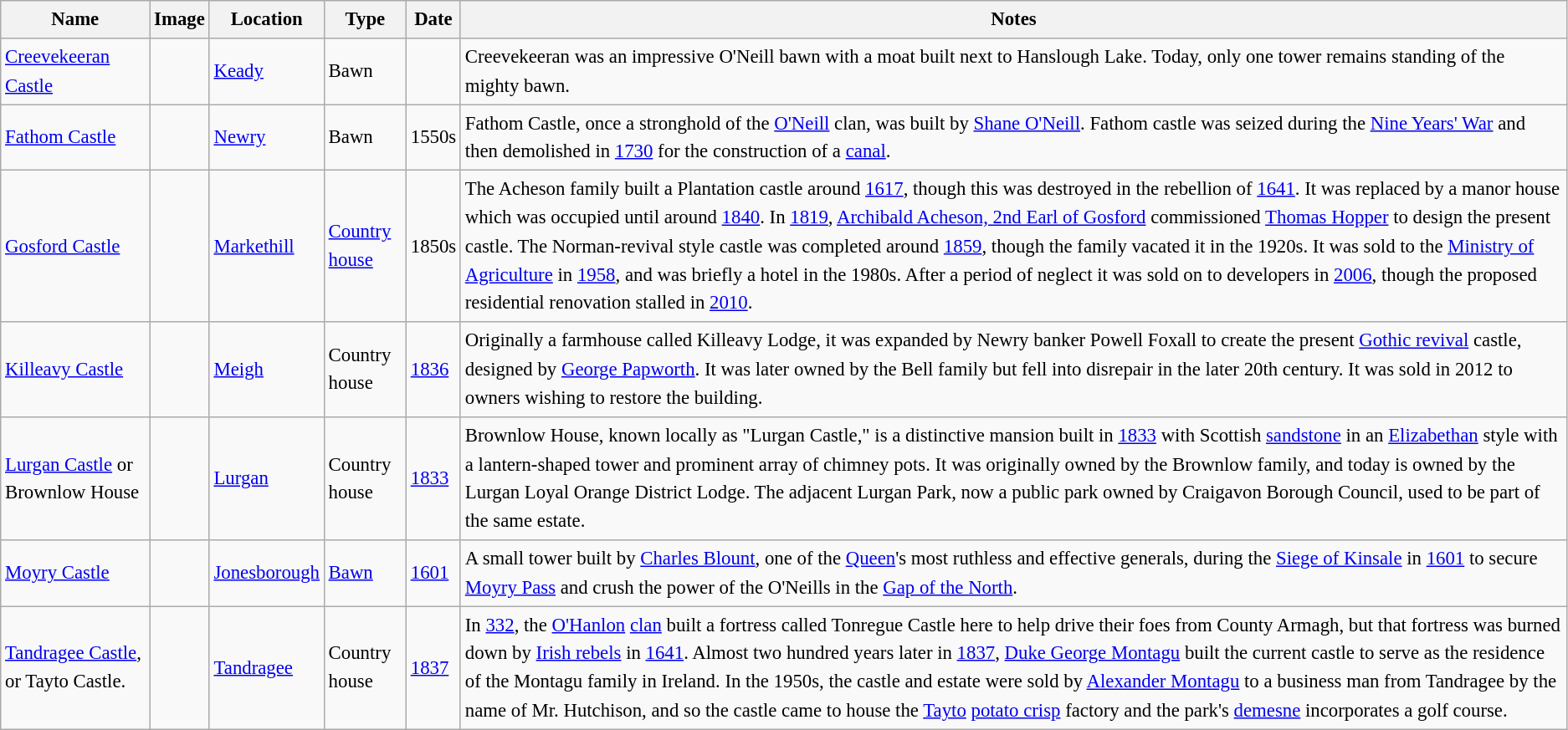<table class="wikitable sortable" style="font-size:95%;border:0px;text-align:left;line-height:150%;">
<tr>
<th>Name</th>
<th>Image</th>
<th>Location</th>
<th>Type</th>
<th>Date</th>
<th class="unsortable">Notes</th>
</tr>
<tr>
<td><a href='#'>Creevekeeran Castle</a></td>
<td></td>
<td><a href='#'>Keady</a> </td>
<td>Bawn</td>
<td></td>
<td>Creevekeeran was an impressive O'Neill bawn with a moat built next to Hanslough Lake. Today, only one tower remains standing of the mighty bawn.</td>
</tr>
<tr>
<td><a href='#'>Fathom Castle</a></td>
<td></td>
<td><a href='#'>Newry</a></td>
<td>Bawn</td>
<td>1550s</td>
<td>Fathom Castle, once a stronghold of the <a href='#'>O'Neill</a> clan, was built by <a href='#'>Shane O'Neill</a>. Fathom castle was seized during the <a href='#'>Nine Years' War</a> and then demolished in <a href='#'>1730</a> for the construction of a <a href='#'>canal</a>.</td>
</tr>
<tr>
<td><a href='#'>Gosford Castle</a></td>
<td></td>
<td><a href='#'>Markethill</a> </td>
<td><a href='#'>Country house</a></td>
<td>1850s</td>
<td>The Acheson family built a Plantation castle around <a href='#'>1617</a>, though this was destroyed in the rebellion of <a href='#'>1641</a>. It was replaced by a manor house which was occupied until around <a href='#'>1840</a>. In <a href='#'>1819</a>, <a href='#'>Archibald Acheson, 2nd Earl of Gosford</a> commissioned <a href='#'>Thomas Hopper</a> to design the present castle. The Norman-revival style castle was completed around <a href='#'>1859</a>, though the family vacated it in the 1920s. It was sold to the <a href='#'>Ministry of Agriculture</a> in <a href='#'>1958</a>, and was briefly a hotel in the 1980s. After a period of neglect it was sold on to developers in <a href='#'>2006</a>, though the proposed residential renovation stalled in <a href='#'>2010</a>.</td>
</tr>
<tr>
<td><a href='#'>Killeavy Castle</a></td>
<td></td>
<td><a href='#'>Meigh</a> </td>
<td>Country house</td>
<td><a href='#'>1836</a></td>
<td>Originally a farmhouse called Killeavy Lodge, it was expanded by Newry banker Powell Foxall to create the present <a href='#'>Gothic revival</a> castle, designed by <a href='#'>George Papworth</a>. It was later owned by the Bell family but fell into disrepair in the later 20th century. It was sold in 2012 to owners wishing to restore the building.</td>
</tr>
<tr>
<td><a href='#'>Lurgan Castle</a> or Brownlow House</td>
<td></td>
<td><a href='#'>Lurgan</a> </td>
<td>Country house</td>
<td><a href='#'>1833</a></td>
<td>Brownlow House, known locally as "Lurgan Castle," is a distinctive mansion built in <a href='#'>1833</a> with Scottish <a href='#'>sandstone</a> in an <a href='#'>Elizabethan</a> style with a lantern-shaped tower and prominent array of chimney pots. It was originally owned by the Brownlow family, and today is owned by the Lurgan Loyal Orange District Lodge. The adjacent Lurgan Park, now a public park owned by Craigavon Borough Council, used to be part of the same estate.</td>
</tr>
<tr>
<td><a href='#'>Moyry Castle</a></td>
<td></td>
<td><a href='#'>Jonesborough</a> </td>
<td><a href='#'>Bawn</a></td>
<td><a href='#'>1601</a></td>
<td>A small tower built by <a href='#'>Charles Blount</a>, one of the <a href='#'>Queen</a>'s most ruthless and effective generals, during the <a href='#'>Siege of Kinsale</a> in <a href='#'>1601</a> to secure <a href='#'>Moyry Pass</a> and crush the power of the O'Neills in the <a href='#'>Gap of the North</a>.</td>
</tr>
<tr>
<td><a href='#'>Tandragee Castle</a>, or Tayto Castle.</td>
<td></td>
<td><a href='#'>Tandragee</a> </td>
<td>Country house</td>
<td><a href='#'>1837</a></td>
<td>In <a href='#'>332</a>, the <a href='#'>O'Hanlon</a> <a href='#'>clan</a> built a fortress called Tonregue Castle here to help drive their foes from County Armagh, but that fortress was burned down by <a href='#'>Irish rebels</a> in <a href='#'>1641</a>. Almost two hundred years later in <a href='#'>1837</a>, <a href='#'>Duke George Montagu</a> built the current castle to serve as the residence of the Montagu family in Ireland. In the 1950s, the castle and estate were sold by <a href='#'>Alexander Montagu</a> to a business man from Tandragee by the name of Mr. Hutchison, and so the castle came to house the <a href='#'>Tayto</a> <a href='#'>potato crisp</a> factory and the park's <a href='#'>demesne</a> incorporates a golf course.</td>
</tr>
</table>
